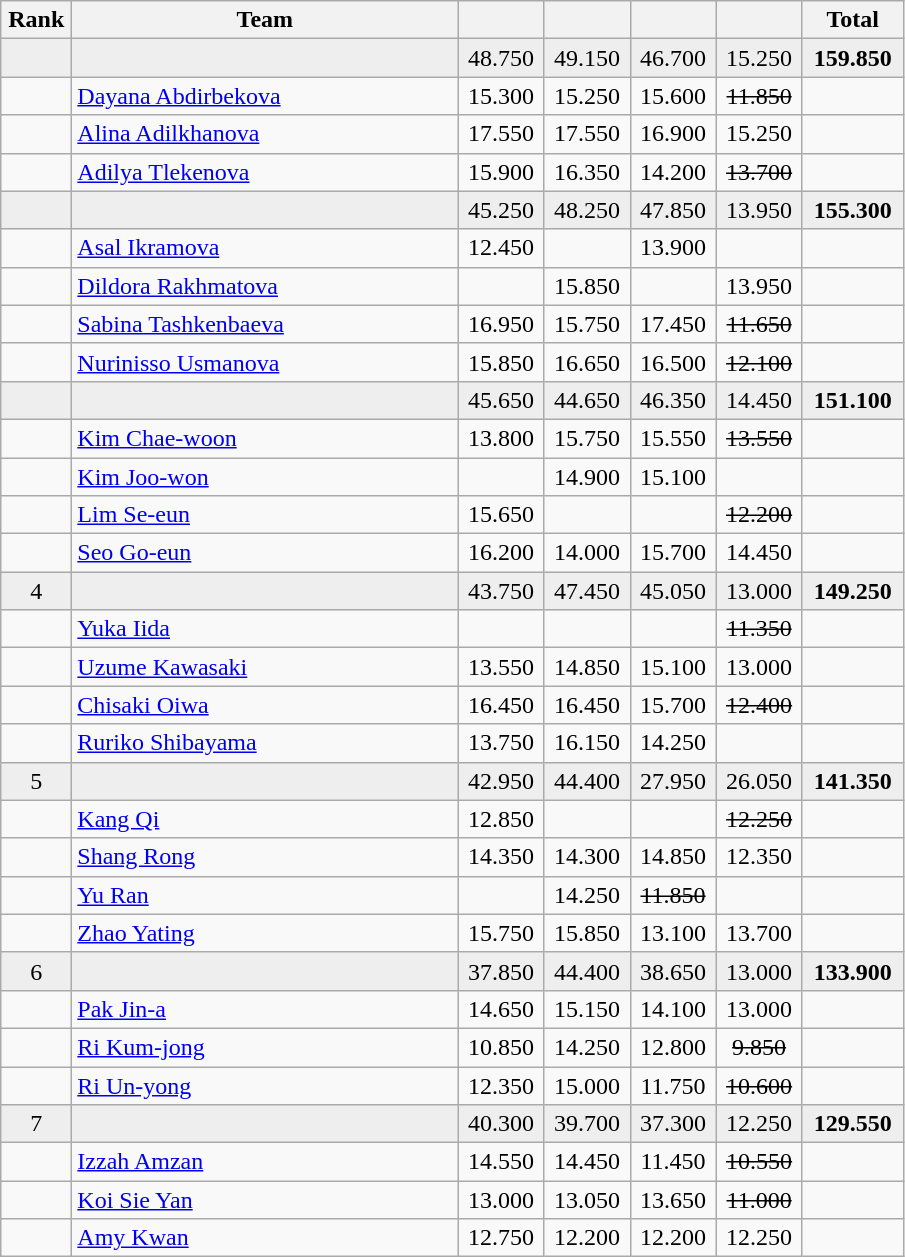<table class=wikitable style="text-align:center">
<tr>
<th width=40>Rank</th>
<th width=250>Team</th>
<th width=50></th>
<th width=50></th>
<th width=50></th>
<th width=50></th>
<th width=60>Total</th>
</tr>
<tr bgcolor=eeeeee>
<td></td>
<td align=left></td>
<td>48.750</td>
<td>49.150</td>
<td>46.700</td>
<td>15.250</td>
<td><strong>159.850</strong></td>
</tr>
<tr>
<td></td>
<td align=left><a href='#'>Dayana Abdirbekova</a></td>
<td>15.300</td>
<td>15.250</td>
<td>15.600</td>
<td><s>11.850</s></td>
<td></td>
</tr>
<tr>
<td></td>
<td align=left><a href='#'>Alina Adilkhanova</a></td>
<td>17.550</td>
<td>17.550</td>
<td>16.900</td>
<td>15.250</td>
<td></td>
</tr>
<tr>
<td></td>
<td align=left><a href='#'>Adilya Tlekenova</a></td>
<td>15.900</td>
<td>16.350</td>
<td>14.200</td>
<td><s>13.700</s></td>
<td></td>
</tr>
<tr bgcolor=eeeeee>
<td></td>
<td align=left></td>
<td>45.250</td>
<td>48.250</td>
<td>47.850</td>
<td>13.950</td>
<td><strong>155.300</strong></td>
</tr>
<tr>
<td></td>
<td align=left><a href='#'>Asal Ikramova</a></td>
<td>12.450</td>
<td></td>
<td>13.900</td>
<td></td>
<td></td>
</tr>
<tr>
<td></td>
<td align=left><a href='#'>Dildora Rakhmatova</a></td>
<td></td>
<td>15.850</td>
<td></td>
<td>13.950</td>
<td></td>
</tr>
<tr>
<td></td>
<td align=left><a href='#'>Sabina Tashkenbaeva</a></td>
<td>16.950</td>
<td>15.750</td>
<td>17.450</td>
<td><s>11.650</s></td>
<td></td>
</tr>
<tr>
<td></td>
<td align=left><a href='#'>Nurinisso Usmanova</a></td>
<td>15.850</td>
<td>16.650</td>
<td>16.500</td>
<td><s>12.100</s></td>
<td></td>
</tr>
<tr bgcolor=eeeeee>
<td></td>
<td align=left></td>
<td>45.650</td>
<td>44.650</td>
<td>46.350</td>
<td>14.450</td>
<td><strong>151.100</strong></td>
</tr>
<tr>
<td></td>
<td align=left><a href='#'>Kim Chae-woon</a></td>
<td>13.800</td>
<td>15.750</td>
<td>15.550</td>
<td><s>13.550</s></td>
<td></td>
</tr>
<tr>
<td></td>
<td align=left><a href='#'>Kim Joo-won</a></td>
<td></td>
<td>14.900</td>
<td>15.100</td>
<td></td>
<td></td>
</tr>
<tr>
<td></td>
<td align=left><a href='#'>Lim Se-eun</a></td>
<td>15.650</td>
<td></td>
<td></td>
<td><s>12.200</s></td>
<td></td>
</tr>
<tr>
<td></td>
<td align=left><a href='#'>Seo Go-eun</a></td>
<td>16.200</td>
<td>14.000</td>
<td>15.700</td>
<td>14.450</td>
<td></td>
</tr>
<tr bgcolor=eeeeee>
<td>4</td>
<td align=left></td>
<td>43.750</td>
<td>47.450</td>
<td>45.050</td>
<td>13.000</td>
<td><strong>149.250</strong></td>
</tr>
<tr>
<td></td>
<td align=left><a href='#'>Yuka Iida</a></td>
<td></td>
<td></td>
<td></td>
<td><s>11.350</s></td>
<td></td>
</tr>
<tr>
<td></td>
<td align=left><a href='#'>Uzume Kawasaki</a></td>
<td>13.550</td>
<td>14.850</td>
<td>15.100</td>
<td>13.000</td>
<td></td>
</tr>
<tr>
<td></td>
<td align=left><a href='#'>Chisaki Oiwa</a></td>
<td>16.450</td>
<td>16.450</td>
<td>15.700</td>
<td><s>12.400</s></td>
<td></td>
</tr>
<tr>
<td></td>
<td align=left><a href='#'>Ruriko Shibayama</a></td>
<td>13.750</td>
<td>16.150</td>
<td>14.250</td>
<td></td>
<td></td>
</tr>
<tr bgcolor=eeeeee>
<td>5</td>
<td align=left></td>
<td>42.950</td>
<td>44.400</td>
<td>27.950</td>
<td>26.050</td>
<td><strong>141.350</strong></td>
</tr>
<tr>
<td></td>
<td align=left><a href='#'>Kang Qi</a></td>
<td>12.850</td>
<td></td>
<td></td>
<td><s>12.250</s></td>
<td></td>
</tr>
<tr>
<td></td>
<td align=left><a href='#'>Shang Rong</a></td>
<td>14.350</td>
<td>14.300</td>
<td>14.850</td>
<td>12.350</td>
<td></td>
</tr>
<tr>
<td></td>
<td align=left><a href='#'>Yu Ran</a></td>
<td></td>
<td>14.250</td>
<td><s>11.850</s></td>
<td></td>
<td></td>
</tr>
<tr>
<td></td>
<td align=left><a href='#'>Zhao Yating</a></td>
<td>15.750</td>
<td>15.850</td>
<td>13.100</td>
<td>13.700</td>
<td></td>
</tr>
<tr bgcolor=eeeeee>
<td>6</td>
<td align=left></td>
<td>37.850</td>
<td>44.400</td>
<td>38.650</td>
<td>13.000</td>
<td><strong>133.900</strong></td>
</tr>
<tr>
<td></td>
<td align=left><a href='#'>Pak Jin-a</a></td>
<td>14.650</td>
<td>15.150</td>
<td>14.100</td>
<td>13.000</td>
<td></td>
</tr>
<tr>
<td></td>
<td align=left><a href='#'>Ri Kum-jong</a></td>
<td>10.850</td>
<td>14.250</td>
<td>12.800</td>
<td><s>9.850</s></td>
<td></td>
</tr>
<tr>
<td></td>
<td align=left><a href='#'>Ri Un-yong</a></td>
<td>12.350</td>
<td>15.000</td>
<td>11.750</td>
<td><s>10.600</s></td>
<td></td>
</tr>
<tr bgcolor=eeeeee>
<td>7</td>
<td align=left></td>
<td>40.300</td>
<td>39.700</td>
<td>37.300</td>
<td>12.250</td>
<td><strong>129.550</strong></td>
</tr>
<tr>
<td></td>
<td align=left><a href='#'>Izzah Amzan</a></td>
<td>14.550</td>
<td>14.450</td>
<td>11.450</td>
<td><s>10.550</s></td>
<td></td>
</tr>
<tr>
<td></td>
<td align=left><a href='#'>Koi Sie Yan</a></td>
<td>13.000</td>
<td>13.050</td>
<td>13.650</td>
<td><s>11.000</s></td>
<td></td>
</tr>
<tr>
<td></td>
<td align=left><a href='#'>Amy Kwan</a></td>
<td>12.750</td>
<td>12.200</td>
<td>12.200</td>
<td>12.250</td>
<td></td>
</tr>
</table>
